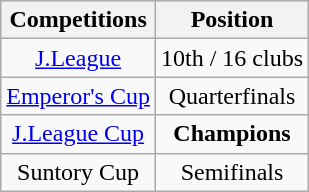<table class="wikitable" style="text-align:center;">
<tr>
<th>Competitions</th>
<th>Position</th>
</tr>
<tr>
<td><a href='#'>J.League</a></td>
<td>10th / 16 clubs</td>
</tr>
<tr>
<td><a href='#'>Emperor's Cup</a></td>
<td>Quarterfinals</td>
</tr>
<tr>
<td><a href='#'>J.League Cup</a></td>
<td><strong>Champions</strong></td>
</tr>
<tr>
<td>Suntory Cup</td>
<td>Semifinals</td>
</tr>
</table>
